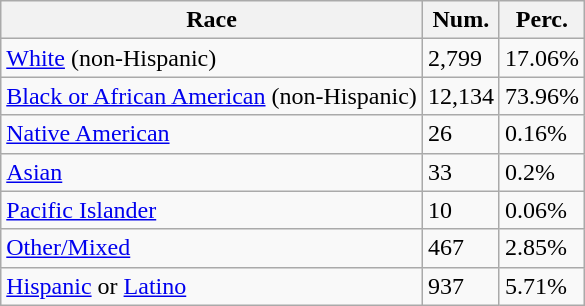<table class="wikitable">
<tr>
<th>Race</th>
<th>Num.</th>
<th>Perc.</th>
</tr>
<tr>
<td><a href='#'>White</a> (non-Hispanic)</td>
<td>2,799</td>
<td>17.06%</td>
</tr>
<tr>
<td><a href='#'>Black or African American</a> (non-Hispanic)</td>
<td>12,134</td>
<td>73.96%</td>
</tr>
<tr>
<td><a href='#'>Native American</a></td>
<td>26</td>
<td>0.16%</td>
</tr>
<tr>
<td><a href='#'>Asian</a></td>
<td>33</td>
<td>0.2%</td>
</tr>
<tr>
<td><a href='#'>Pacific Islander</a></td>
<td>10</td>
<td>0.06%</td>
</tr>
<tr>
<td><a href='#'>Other/Mixed</a></td>
<td>467</td>
<td>2.85%</td>
</tr>
<tr>
<td><a href='#'>Hispanic</a> or <a href='#'>Latino</a></td>
<td>937</td>
<td>5.71%</td>
</tr>
</table>
